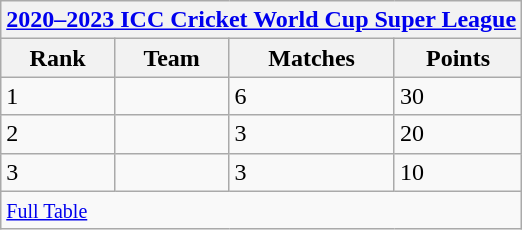<table class="wikitable" style="white-space: nowrap;" style="text-align:center">
<tr>
<th colspan="4"><a href='#'>2020–2023 ICC Cricket World Cup Super League</a></th>
</tr>
<tr>
<th>Rank</th>
<th>Team</th>
<th>Matches</th>
<th>Points</th>
</tr>
<tr>
<td>1</td>
<td style="text-align:left"></td>
<td>6</td>
<td>30</td>
</tr>
<tr>
<td>2</td>
<td style="text-align:left"></td>
<td>3</td>
<td>20</td>
</tr>
<tr>
<td>3</td>
<td style="text-align:left"></td>
<td>3</td>
<td>10</td>
</tr>
<tr>
<td colspan="4"><small><a href='#'>Full Table</a></small></td>
</tr>
</table>
